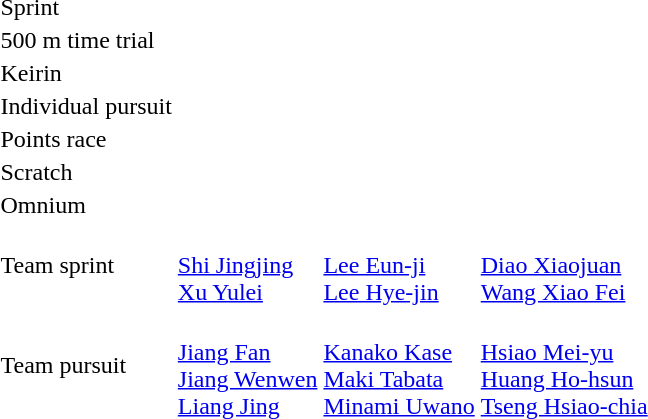<table>
<tr>
<td>Sprint</td>
<td></td>
<td></td>
<td></td>
</tr>
<tr>
<td>500 m time trial</td>
<td></td>
<td></td>
<td></td>
</tr>
<tr>
<td>Keirin</td>
<td></td>
<td></td>
<td></td>
</tr>
<tr>
<td>Individual pursuit</td>
<td></td>
<td></td>
<td></td>
</tr>
<tr>
<td>Points race</td>
<td></td>
<td></td>
<td></td>
</tr>
<tr>
<td>Scratch</td>
<td></td>
<td></td>
<td></td>
</tr>
<tr>
<td>Omnium</td>
<td></td>
<td></td>
<td></td>
</tr>
<tr>
<td>Team sprint</td>
<td><br><a href='#'>Shi Jingjing</a><br><a href='#'>Xu Yulei</a></td>
<td><br><a href='#'>Lee Eun-ji</a><br><a href='#'>Lee Hye-jin</a></td>
<td><br><a href='#'>Diao Xiaojuan</a><br><a href='#'>Wang Xiao Fei</a></td>
</tr>
<tr>
<td>Team pursuit</td>
<td><br><a href='#'>Jiang Fan</a><br><a href='#'>Jiang Wenwen</a><br><a href='#'>Liang Jing</a></td>
<td><br><a href='#'>Kanako Kase</a><br><a href='#'>Maki Tabata</a><br><a href='#'>Minami Uwano</a></td>
<td><br><a href='#'>Hsiao Mei-yu</a><br><a href='#'>Huang Ho-hsun</a><br><a href='#'>Tseng Hsiao-chia</a></td>
</tr>
</table>
